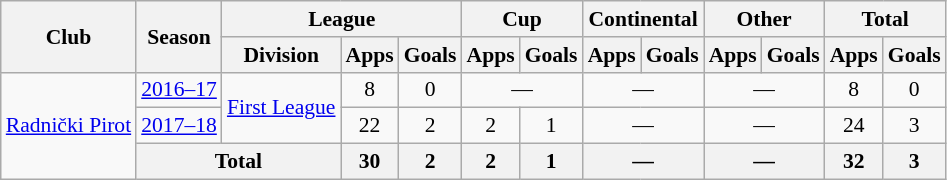<table class="wikitable" style="text-align: center;font-size:90%">
<tr>
<th rowspan="2">Club</th>
<th rowspan="2">Season</th>
<th colspan="3">League</th>
<th colspan="2">Cup</th>
<th colspan="2">Continental</th>
<th colspan="2">Other</th>
<th colspan="2">Total</th>
</tr>
<tr>
<th>Division</th>
<th>Apps</th>
<th>Goals</th>
<th>Apps</th>
<th>Goals</th>
<th>Apps</th>
<th>Goals</th>
<th>Apps</th>
<th>Goals</th>
<th>Apps</th>
<th>Goals</th>
</tr>
<tr>
<td rowspan="3" valign="center"><a href='#'>Radnički Pirot</a></td>
<td><a href='#'>2016–17</a></td>
<td rowspan=2><a href='#'>First League</a></td>
<td>8</td>
<td>0</td>
<td colspan="2">—</td>
<td colspan="2">—</td>
<td colspan="2">—</td>
<td>8</td>
<td>0</td>
</tr>
<tr>
<td><a href='#'>2017–18</a></td>
<td>22</td>
<td>2</td>
<td>2</td>
<td>1</td>
<td colspan="2">—</td>
<td colspan="2">—</td>
<td>24</td>
<td>3</td>
</tr>
<tr>
<th colspan="2">Total</th>
<th>30</th>
<th>2</th>
<th>2</th>
<th>1</th>
<th colspan="2">—</th>
<th colspan="2">—</th>
<th>32</th>
<th>3</th>
</tr>
</table>
